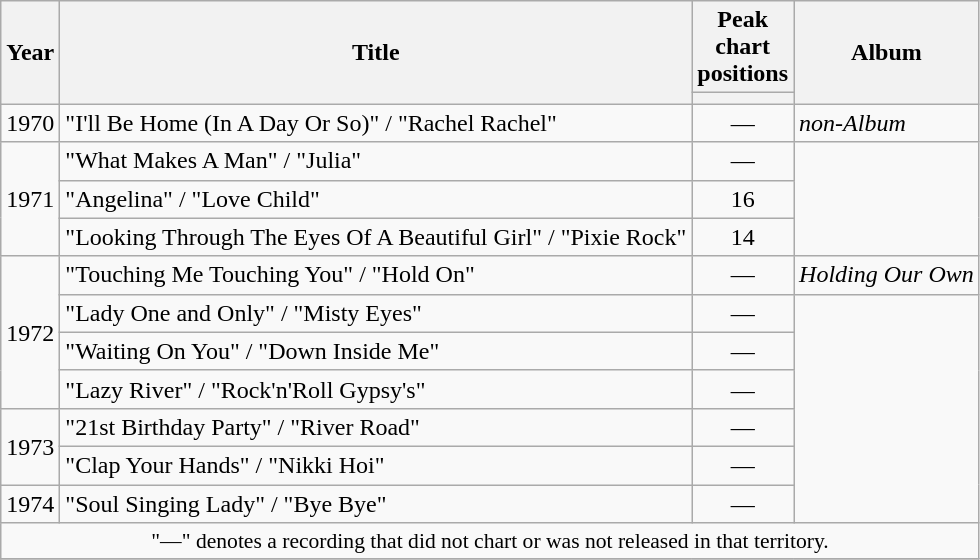<table class="wikitable plainrowheaders">
<tr>
<th rowspan="2"  width="1em">Year</th>
<th rowspan="2">Title</th>
<th width="3em">Peak chart positions</th>
<th rowspan="2">Album</th>
</tr>
<tr>
<th></th>
</tr>
<tr>
<td rowspan="1">1970</td>
<td>"I'll Be Home (In A Day Or So)" / "Rachel Rachel"</td>
<td align="center">—</td>
<td><em>non-Album</em></td>
</tr>
<tr>
<td rowspan="3">1971</td>
<td>"What Makes A Man" / "Julia"</td>
<td align="center">—</td>
</tr>
<tr>
<td>"Angelina" / "Love Child"</td>
<td align="center">16</td>
</tr>
<tr>
<td>"Looking Through The Eyes Of A Beautiful Girl" / "Pixie Rock"</td>
<td align="center">14</td>
</tr>
<tr>
<td rowspan="4">1972</td>
<td>"Touching Me Touching You" / "Hold On"</td>
<td align="center">—</td>
<td><em>Holding Our Own</em></td>
</tr>
<tr>
<td>"Lady One and Only" / "Misty Eyes"</td>
<td align="center">—</td>
</tr>
<tr>
<td>"Waiting On You" / "Down Inside Me"</td>
<td align="center">—</td>
</tr>
<tr>
<td>"Lazy River" / "Rock'n'Roll Gypsy's"</td>
<td align="center">—</td>
</tr>
<tr>
<td rowspan="2">1973</td>
<td>"21st Birthday Party" / "River Road"</td>
<td align="center">—</td>
</tr>
<tr>
<td>"Clap Your Hands" / "Nikki Hoi"</td>
<td align="center">—</td>
</tr>
<tr>
<td rowspan="1">1974</td>
<td>"Soul Singing Lady" / "Bye Bye"</td>
<td align="center">—</td>
</tr>
<tr>
<td colspan="4" style="font-size:90%" align="center">"—" denotes a recording that did not chart or was not released in that territory.</td>
</tr>
<tr>
</tr>
</table>
